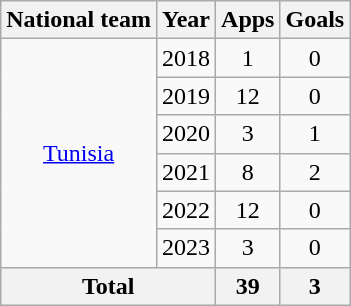<table class="wikitable" style="text-align:center">
<tr>
<th>National team</th>
<th>Year</th>
<th>Apps</th>
<th>Goals</th>
</tr>
<tr>
<td rowspan="6"><a href='#'>Tunisia</a></td>
<td>2018</td>
<td>1</td>
<td>0</td>
</tr>
<tr>
<td>2019</td>
<td>12</td>
<td>0</td>
</tr>
<tr>
<td>2020</td>
<td>3</td>
<td>1</td>
</tr>
<tr>
<td>2021</td>
<td>8</td>
<td>2</td>
</tr>
<tr>
<td>2022</td>
<td>12</td>
<td>0</td>
</tr>
<tr>
<td>2023</td>
<td>3</td>
<td>0</td>
</tr>
<tr>
<th colspan="2">Total</th>
<th>39</th>
<th>3</th>
</tr>
</table>
